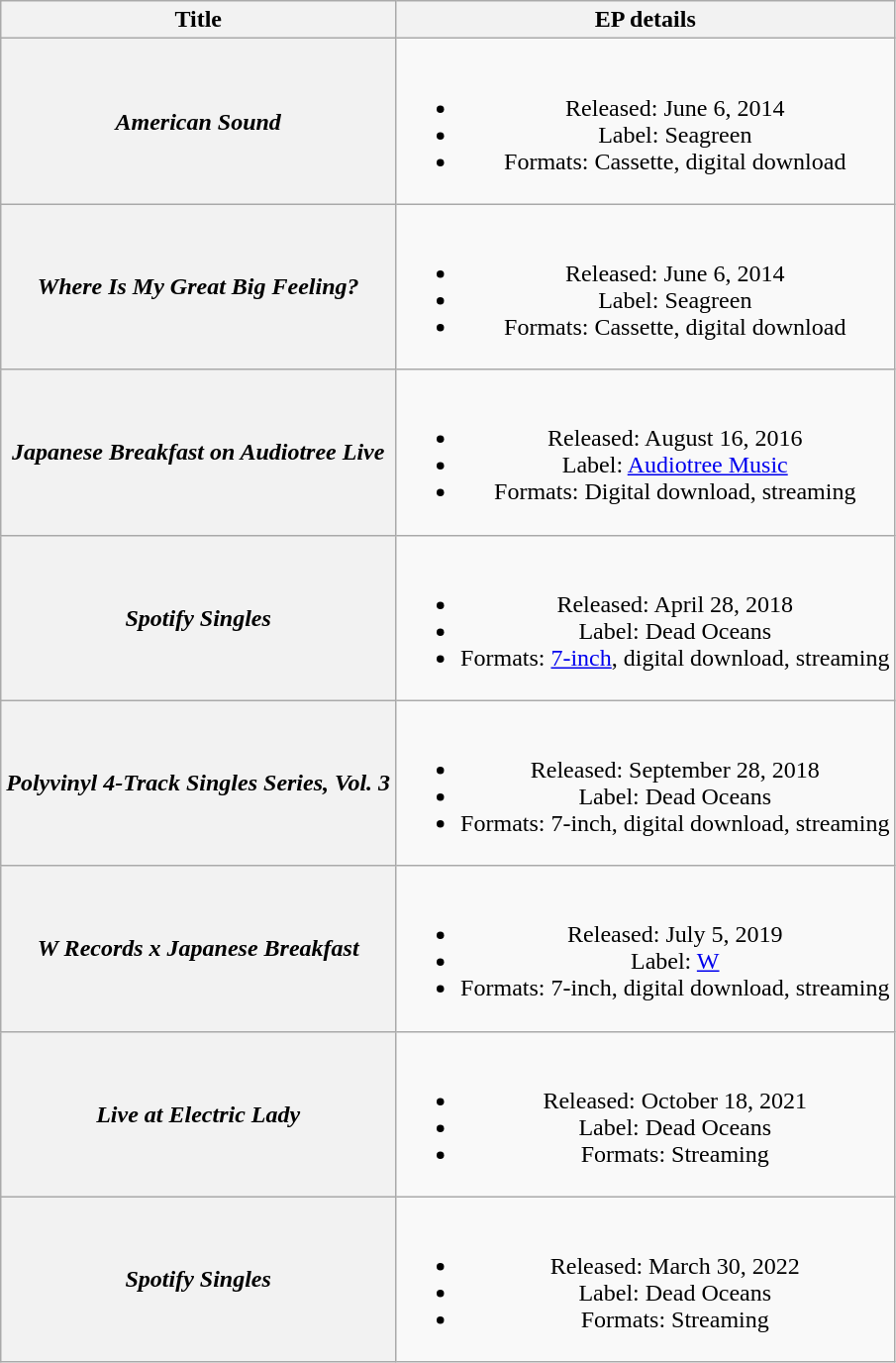<table class="wikitable plainrowheaders" style="text-align:center;">
<tr>
<th scope="col">Title</th>
<th scope="col">EP details</th>
</tr>
<tr>
<th scope="row"><em>American Sound</em></th>
<td><br><ul><li>Released: June 6, 2014</li><li>Label: Seagreen</li><li>Formats: Cassette, digital download</li></ul></td>
</tr>
<tr>
<th scope="row"><em>Where Is My Great Big Feeling?</em></th>
<td><br><ul><li>Released: June 6, 2014</li><li>Label: Seagreen</li><li>Formats: Cassette, digital download</li></ul></td>
</tr>
<tr>
<th scope="row"><em>Japanese Breakfast on Audiotree Live</em></th>
<td><br><ul><li>Released: August 16, 2016</li><li>Label: <a href='#'>Audiotree Music</a></li><li>Formats: Digital download, streaming</li></ul></td>
</tr>
<tr>
<th scope="row"><em>Spotify Singles</em></th>
<td><br><ul><li>Released: April 28, 2018</li><li>Label: Dead Oceans</li><li>Formats: <a href='#'>7-inch</a>, digital download, streaming</li></ul></td>
</tr>
<tr>
<th scope="row"><em>Polyvinyl 4-Track Singles Series, Vol. 3</em></th>
<td><br><ul><li>Released: September 28, 2018</li><li>Label: Dead Oceans</li><li>Formats: 7-inch, digital download, streaming</li></ul></td>
</tr>
<tr>
<th scope="row"><em>W Records x Japanese Breakfast</em></th>
<td><br><ul><li>Released: July 5, 2019</li><li>Label: <a href='#'>W</a></li><li>Formats: 7-inch, digital download, streaming</li></ul></td>
</tr>
<tr>
<th scope="row"><em>Live at Electric Lady</em></th>
<td><br><ul><li>Released: October 18, 2021</li><li>Label: Dead Oceans</li><li>Formats: Streaming</li></ul></td>
</tr>
<tr>
<th scope="row"><em>Spotify Singles</em></th>
<td><br><ul><li>Released: March 30, 2022</li><li>Label: Dead Oceans</li><li>Formats: Streaming</li></ul></td>
</tr>
</table>
